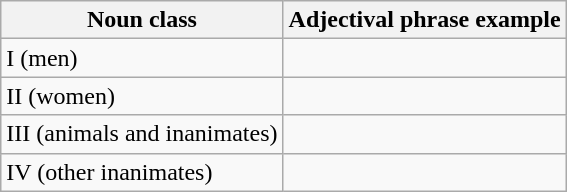<table class="wikitable">
<tr>
<th>Noun class</th>
<th>Adjectival phrase example</th>
</tr>
<tr>
<td>I (men)</td>
<td></td>
</tr>
<tr>
<td>II (women)</td>
<td></td>
</tr>
<tr>
<td>III (animals and inanimates)</td>
<td></td>
</tr>
<tr>
<td>IV (other inanimates)</td>
<td></td>
</tr>
</table>
